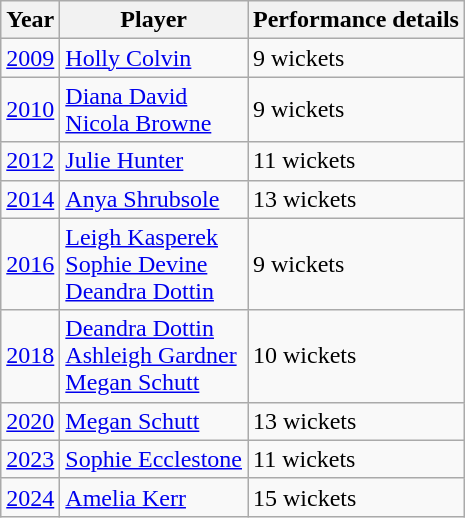<table class="wikitable" style="text-align:left;">
<tr>
<th>Year</th>
<th>Player</th>
<th>Performance details</th>
</tr>
<tr>
<td><a href='#'>2009</a></td>
<td> <a href='#'>Holly Colvin</a></td>
<td>9 wickets</td>
</tr>
<tr>
<td><a href='#'>2010</a></td>
<td> <a href='#'>Diana David</a><br> <a href='#'>Nicola Browne</a></td>
<td>9 wickets</td>
</tr>
<tr>
<td><a href='#'>2012</a></td>
<td> <a href='#'>Julie Hunter</a></td>
<td>11 wickets</td>
</tr>
<tr>
<td><a href='#'>2014</a></td>
<td> <a href='#'>Anya Shrubsole</a></td>
<td>13 wickets</td>
</tr>
<tr>
<td><a href='#'>2016</a></td>
<td> <a href='#'>Leigh Kasperek</a><br> <a href='#'>Sophie Devine</a><br> <a href='#'>Deandra Dottin</a></td>
<td>9 wickets</td>
</tr>
<tr>
<td><a href='#'>2018</a></td>
<td> <a href='#'>Deandra Dottin</a><br> <a href='#'>Ashleigh Gardner</a><br> <a href='#'>Megan Schutt</a></td>
<td>10 wickets</td>
</tr>
<tr>
<td><a href='#'>2020</a></td>
<td> <a href='#'>Megan Schutt</a></td>
<td>13 wickets</td>
</tr>
<tr>
<td><a href='#'>2023</a></td>
<td> <a href='#'>Sophie Ecclestone</a></td>
<td>11 wickets</td>
</tr>
<tr>
<td><a href='#'>2024</a></td>
<td> <a href='#'>Amelia Kerr</a></td>
<td>15 wickets</td>
</tr>
</table>
